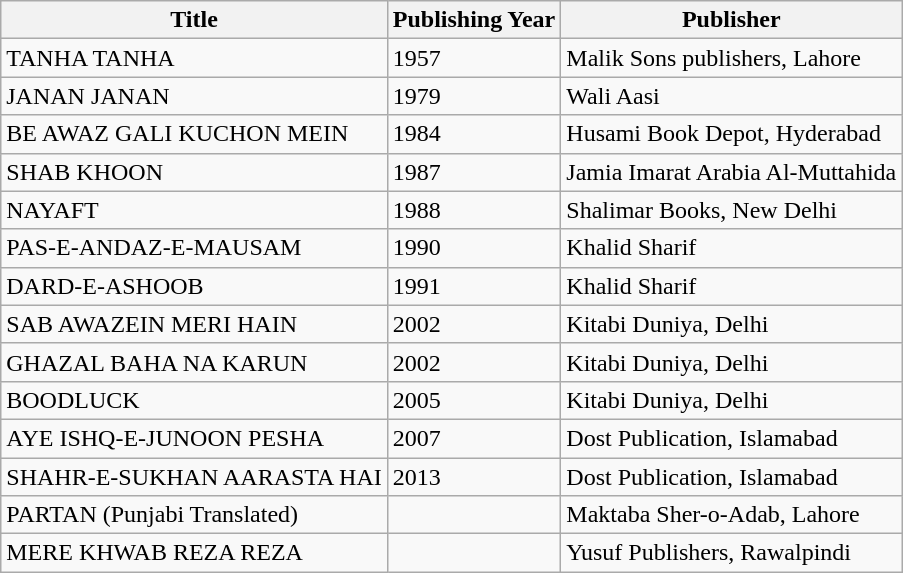<table class="wikitable">
<tr>
<th>Title</th>
<th>Publishing Year</th>
<th>Publisher</th>
</tr>
<tr>
<td>TANHA TANHA</td>
<td>1957</td>
<td>Malik Sons publishers, Lahore</td>
</tr>
<tr>
<td>JANAN JANAN</td>
<td>1979</td>
<td>Wali Aasi</td>
</tr>
<tr>
<td>BE AWAZ GALI KUCHON MEIN</td>
<td>1984</td>
<td>Husami Book Depot, Hyderabad</td>
</tr>
<tr>
<td>SHAB KHOON</td>
<td>1987</td>
<td>Jamia Imarat Arabia Al-Muttahida</td>
</tr>
<tr>
<td>NAYAFT</td>
<td>1988</td>
<td>Shalimar Books, New Delhi</td>
</tr>
<tr>
<td>PAS-E-ANDAZ-E-MAUSAM</td>
<td>1990</td>
<td>Khalid Sharif</td>
</tr>
<tr>
<td>DARD-E-ASHOOB</td>
<td>1991</td>
<td>Khalid Sharif</td>
</tr>
<tr>
<td>SAB AWAZEIN MERI HAIN</td>
<td>2002</td>
<td>Kitabi Duniya, Delhi</td>
</tr>
<tr>
<td>GHAZAL BAHA NA KARUN</td>
<td>2002</td>
<td>Kitabi Duniya, Delhi</td>
</tr>
<tr>
<td>BOODLUCK</td>
<td>2005</td>
<td>Kitabi Duniya, Delhi</td>
</tr>
<tr>
<td>AYE ISHQ-E-JUNOON PESHA</td>
<td>2007</td>
<td>Dost Publication, Islamabad</td>
</tr>
<tr>
<td>SHAHR-E-SUKHAN AARASTA HAI</td>
<td>2013</td>
<td>Dost Publication, Islamabad</td>
</tr>
<tr>
<td>PARTAN (Punjabi Translated)</td>
<td></td>
<td>Maktaba Sher-o-Adab, Lahore</td>
</tr>
<tr>
<td>MERE KHWAB REZA REZA</td>
<td></td>
<td>Yusuf Publishers,  Rawalpindi</td>
</tr>
</table>
